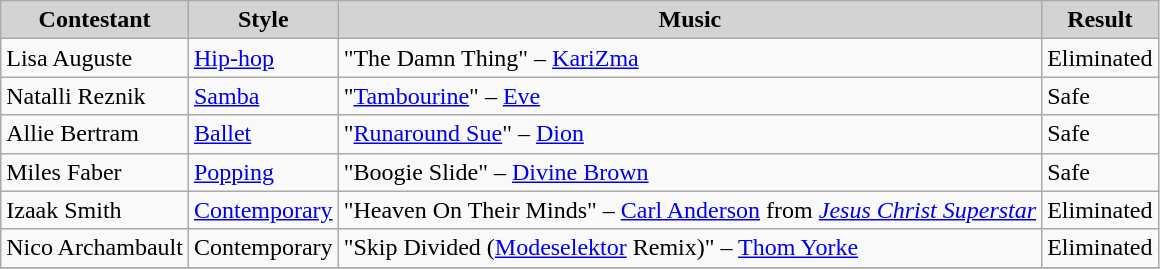<table class="wikitable">
<tr align="center" bgcolor="lightgrey">
<td><strong>Contestant</strong></td>
<td><strong>Style</strong></td>
<td><strong>Music</strong></td>
<td><strong>Result</strong></td>
</tr>
<tr>
<td>Lisa Auguste</td>
<td><a href='#'>Hip-hop</a></td>
<td>"The Damn Thing" – <a href='#'>KariZma</a></td>
<td>Eliminated</td>
</tr>
<tr>
<td>Natalli Reznik</td>
<td><a href='#'>Samba</a></td>
<td>"<a href='#'>Tambourine</a>" – <a href='#'>Eve</a></td>
<td>Safe</td>
</tr>
<tr>
<td>Allie Bertram</td>
<td><a href='#'>Ballet</a></td>
<td>"<a href='#'>Runaround Sue</a>" – <a href='#'>Dion</a></td>
<td>Safe</td>
</tr>
<tr>
<td>Miles Faber</td>
<td><a href='#'>Popping</a></td>
<td>"Boogie Slide" – <a href='#'>Divine Brown</a></td>
<td>Safe</td>
</tr>
<tr>
<td>Izaak Smith</td>
<td><a href='#'>Contemporary</a></td>
<td>"Heaven On Their Minds" – <a href='#'>Carl Anderson</a> from <em><a href='#'>Jesus Christ Superstar</a></em></td>
<td>Eliminated</td>
</tr>
<tr>
<td>Nico Archambault</td>
<td>Contemporary</td>
<td>"Skip Divided (<a href='#'>Modeselektor</a> Remix)" – <a href='#'>Thom Yorke</a></td>
<td>Eliminated</td>
</tr>
<tr>
</tr>
</table>
